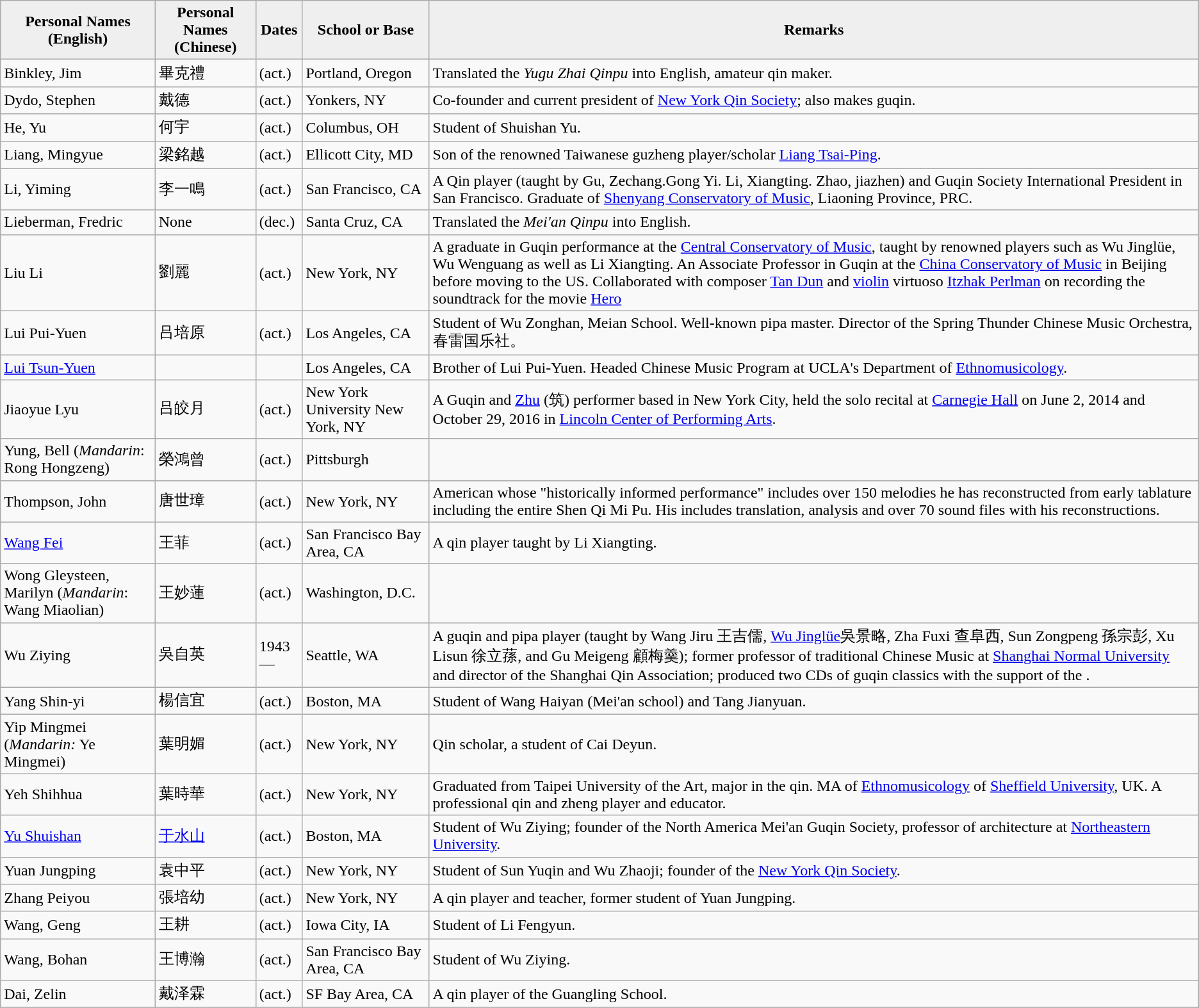<table class="wikitable">
<tr>
<th style="background:#efefef;">Personal Names (English)</th>
<th style="background:#efefef;">Personal Names (Chinese)</th>
<th style="background:#efefef;">Dates</th>
<th style="background:#efefef;">School or Base</th>
<th style="background:#efefef;">Remarks</th>
</tr>
<tr>
<td>Binkley, Jim</td>
<td>畢克禮</td>
<td>(act.)</td>
<td>Portland, Oregon</td>
<td>Translated the <em>Yugu Zhai Qinpu</em> into English, amateur qin maker. </td>
</tr>
<tr>
<td>Dydo, Stephen</td>
<td>戴德</td>
<td>(act.)</td>
<td>Yonkers, NY</td>
<td>Co-founder and current president of <a href='#'>New York Qin Society</a>; also makes guqin. </td>
</tr>
<tr>
<td>He, Yu</td>
<td>何宇</td>
<td>(act.)</td>
<td>Columbus, OH</td>
<td>Student of Shuishan Yu.</td>
</tr>
<tr>
<td>Liang, Mingyue</td>
<td>梁銘越</td>
<td>(act.)</td>
<td>Ellicott City, MD</td>
<td>Son of the renowned Taiwanese guzheng player/scholar <a href='#'>Liang Tsai-Ping</a>.</td>
</tr>
<tr>
<td>Li, Yiming</td>
<td>李一鳴</td>
<td>(act.)</td>
<td>San Francisco, CA</td>
<td>A Qin player (taught by Gu, Zechang.Gong Yi. Li, Xiangting. Zhao, jiazhen) and Guqin Society International President in San Francisco. Graduate of <a href='#'>Shenyang Conservatory of Music</a>, Liaoning Province, PRC.</td>
</tr>
<tr>
<td>Lieberman, Fredric</td>
<td>None</td>
<td>(dec.)</td>
<td>Santa Cruz, CA</td>
<td>Translated the <em>Mei'an Qinpu</em> into English.</td>
</tr>
<tr>
<td>Liu Li</td>
<td>劉麗</td>
<td>(act.)</td>
<td>New York, NY</td>
<td>A graduate in Guqin performance at the <a href='#'>Central Conservatory of Music</a>, taught by renowned players such as Wu Jinglüe, Wu Wenguang as well as Li Xiangting. An Associate Professor in Guqin at the <a href='#'>China Conservatory of Music</a> in Beijing before moving to the US. Collaborated with composer <a href='#'>Tan Dun</a> and <a href='#'>violin</a> virtuoso <a href='#'>Itzhak Perlman</a> on recording the soundtrack for the movie <a href='#'>Hero</a></td>
</tr>
<tr>
<td>Lui Pui-Yuen</td>
<td>吕培原</td>
<td>(act.)</td>
<td>Los Angeles, CA</td>
<td>Student of Wu Zonghan, Meian School. Well-known pipa master. Director of the Spring Thunder Chinese Music Orchestra, 春雷国乐社。</td>
</tr>
<tr>
<td><a href='#'>Lui Tsun-Yuen</a></td>
<td></td>
<td></td>
<td>Los Angeles, CA</td>
<td>Brother of Lui Pui-Yuen. Headed Chinese Music Program at UCLA's Department of <a href='#'>Ethnomusicology</a>.</td>
</tr>
<tr>
<td>Jiaoyue Lyu</td>
<td>吕皎月</td>
<td>(act.)</td>
<td>New York University New York, NY</td>
<td>A Guqin and <a href='#'>Zhu</a> (筑) performer based in New York City, held the solo recital at <a href='#'>Carnegie Hall</a> on June 2, 2014 and October 29, 2016 in <a href='#'>Lincoln Center of Performing Arts</a>.</td>
</tr>
<tr>
<td>Yung, Bell (<em>Mandarin</em>: Rong Hongzeng)</td>
<td>榮鴻曾</td>
<td>(act.)</td>
<td>Pittsburgh</td>
</tr>
<tr>
<td>Thompson, John</td>
<td>唐世璋</td>
<td>(act.)</td>
<td>New York, NY</td>
<td>American whose "historically informed performance" includes over 150 melodies he has reconstructed from early tablature including the entire Shen Qi Mi Pu. His   includes translation, analysis and over 70 sound files with his reconstructions.</td>
</tr>
<tr>
<td><a href='#'>Wang Fei</a></td>
<td>王菲</td>
<td>(act.)</td>
<td>San Francisco Bay Area, CA</td>
<td>A qin player taught by Li Xiangting.</td>
</tr>
<tr>
<td>Wong Gleysteen, Marilyn (<em>Mandarin</em>: Wang Miaolian)</td>
<td>王妙蓮</td>
<td>(act.)</td>
<td>Washington, D.C.</td>
<td></td>
</tr>
<tr>
<td>Wu Ziying</td>
<td>吳自英</td>
<td>1943—</td>
<td>Seattle, WA</td>
<td>A guqin and pipa player (taught by Wang Jiru 王吉儒, <a href='#'>Wu Jinglüe</a>吳景略, Zha Fuxi 查阜西, Sun Zongpeng 孫宗彭, Xu Lisun 徐立蓀, and Gu Meigeng 顧梅羹); former professor of traditional Chinese Music at <a href='#'>Shanghai Normal University</a> and director of the Shanghai Qin Association; produced two CDs of guqin classics with the support of the . </td>
</tr>
<tr>
<td>Yang Shin-yi</td>
<td>楊信宜</td>
<td>(act.)</td>
<td>Boston, MA</td>
<td>Student of Wang Haiyan (Mei'an school) and Tang Jianyuan.</td>
</tr>
<tr>
<td>Yip Mingmei (<em>Mandarin:</em> Ye Mingmei)</td>
<td>葉明媚</td>
<td>(act.)</td>
<td>New York, NY</td>
<td>Qin scholar, a student of Cai Deyun.</td>
</tr>
<tr>
<td>Yeh Shihhua</td>
<td>葉時華</td>
<td>(act.)</td>
<td>New York, NY</td>
<td>Graduated from Taipei University of the Art, major in the qin. MA of <a href='#'>Ethnomusicology</a> of <a href='#'>Sheffield University</a>, UK. A professional qin and zheng player and educator.</td>
</tr>
<tr>
<td><a href='#'>Yu Shuishan</a></td>
<td><a href='#'>于水山</a></td>
<td>(act.)</td>
<td>Boston, MA</td>
<td>Student of Wu Ziying; founder of the North America Mei'an Guqin Society, professor of architecture at <a href='#'>Northeastern University</a>.</td>
</tr>
<tr>
<td>Yuan Jungping</td>
<td>袁中平</td>
<td>(act.)</td>
<td>New York, NY</td>
<td>Student of Sun Yuqin and Wu Zhaoji; founder of the <a href='#'>New York Qin Society</a>.</td>
</tr>
<tr>
<td>Zhang Peiyou</td>
<td>張培幼</td>
<td>(act.)</td>
<td>New York, NY</td>
<td>A qin player and teacher, former student of Yuan Jungping. </td>
</tr>
<tr>
<td>Wang, Geng</td>
<td>王耕</td>
<td>(act.)</td>
<td>Iowa City, IA</td>
<td>Student of Li Fengyun. </td>
</tr>
<tr>
<td>Wang, Bohan</td>
<td>王博瀚</td>
<td>(act.)</td>
<td>San Francisco Bay Area, CA</td>
<td>Student of Wu Ziying.</td>
</tr>
<tr>
<td>Dai, Zelin</td>
<td>戴泽霖</td>
<td>(act.)</td>
<td>SF Bay Area, CA</td>
<td>A qin player of the Guangling School.</td>
</tr>
<tr>
</tr>
</table>
